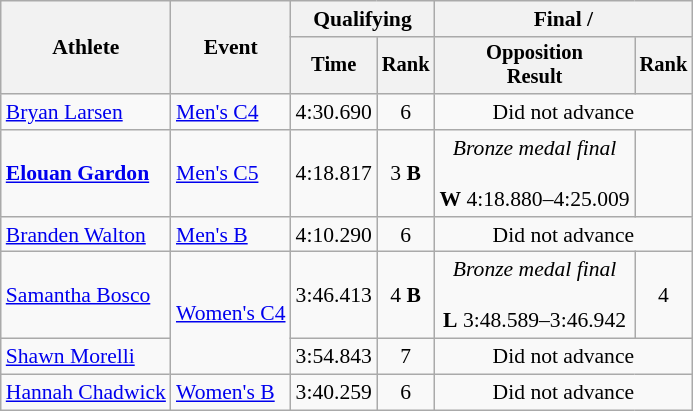<table class=wikitable style=font-size:90%;text-align:center>
<tr>
<th rowspan=2>Athlete</th>
<th rowspan=2>Event</th>
<th colspan=2>Qualifying</th>
<th colspan=2>Final / </th>
</tr>
<tr style=font-size:95%>
<th>Time</th>
<th>Rank</th>
<th>Opposition<br>Result</th>
<th>Rank</th>
</tr>
<tr>
<td align=left><a href='#'>Bryan Larsen</a></td>
<td align=left><a href='#'>Men's C4</a></td>
<td>4:30.690</td>
<td>6</td>
<td colspan=2>Did not advance</td>
</tr>
<tr>
<td align=left><strong><a href='#'>Elouan Gardon</a></strong></td>
<td align=left><a href='#'>Men's C5</a></td>
<td>4:18.817</td>
<td>3 <strong>B</strong></td>
<td><em>Bronze medal final</em><br><br><strong>W</strong> 4:18.880–4:25.009</td>
<td></td>
</tr>
<tr>
<td align=left><a href='#'>Branden Walton</a><br></td>
<td align=left><a href='#'>Men's B</a></td>
<td>4:10.290</td>
<td>6</td>
<td colspan=2>Did not advance</td>
</tr>
<tr>
<td align=left><a href='#'>Samantha Bosco</a></td>
<td align=left rowspan=2><a href='#'>Women's C4</a></td>
<td>3:46.413</td>
<td>4 <strong>B</strong></td>
<td><em>Bronze medal final</em><br><br><strong>L</strong> 3:48.589–3:46.942</td>
<td>4</td>
</tr>
<tr>
<td align=left><a href='#'>Shawn Morelli</a></td>
<td>3:54.843</td>
<td>7</td>
<td colspan=2>Did not advance</td>
</tr>
<tr>
<td align=left><a href='#'>Hannah Chadwick</a><br></td>
<td align=left><a href='#'>Women's B</a></td>
<td>3:40.259</td>
<td>6</td>
<td colspan=2>Did not advance</td>
</tr>
</table>
